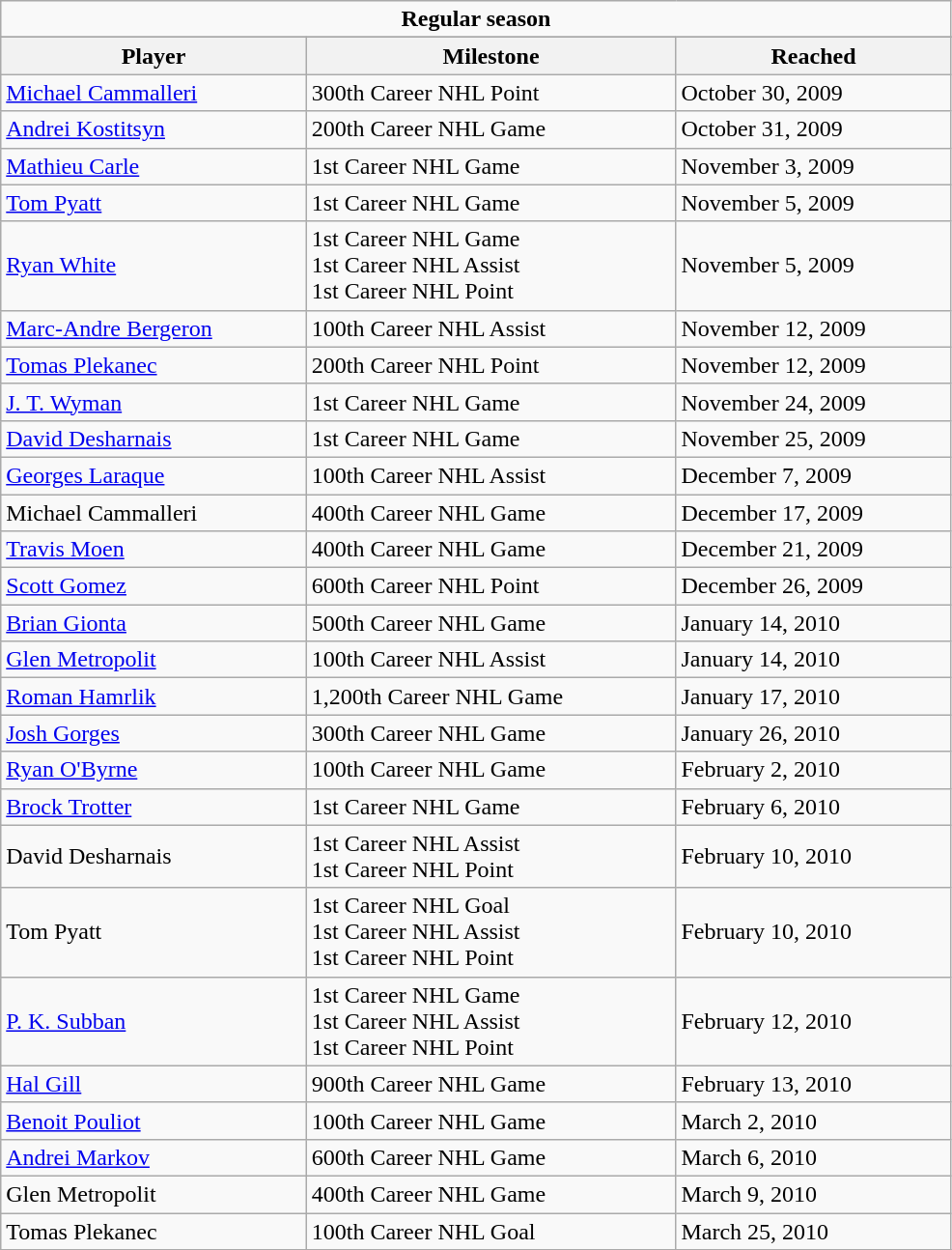<table class="wikitable" style="width:52%;">
<tr>
<td colspan="10" style="text-align:center;"><strong>Regular season</strong></td>
</tr>
<tr style="text-align:center; background:#ddd;">
</tr>
<tr>
<th>Player</th>
<th>Milestone</th>
<th>Reached</th>
</tr>
<tr>
<td><a href='#'>Michael Cammalleri</a></td>
<td>300th Career NHL Point</td>
<td>October 30, 2009</td>
</tr>
<tr>
<td><a href='#'>Andrei Kostitsyn</a></td>
<td>200th Career NHL Game</td>
<td>October 31, 2009</td>
</tr>
<tr>
<td><a href='#'>Mathieu Carle</a></td>
<td>1st Career NHL Game</td>
<td>November 3, 2009</td>
</tr>
<tr>
<td><a href='#'>Tom Pyatt</a></td>
<td>1st Career NHL Game</td>
<td>November 5, 2009</td>
</tr>
<tr>
<td><a href='#'>Ryan White</a></td>
<td>1st Career NHL Game<br>1st Career NHL Assist<br>1st Career NHL Point</td>
<td>November 5, 2009</td>
</tr>
<tr>
<td><a href='#'>Marc-Andre Bergeron</a></td>
<td>100th Career NHL Assist</td>
<td>November 12, 2009</td>
</tr>
<tr>
<td><a href='#'>Tomas Plekanec</a></td>
<td>200th Career NHL Point</td>
<td>November 12, 2009</td>
</tr>
<tr>
<td><a href='#'>J. T. Wyman</a></td>
<td>1st Career NHL Game</td>
<td>November 24, 2009</td>
</tr>
<tr>
<td><a href='#'>David Desharnais</a></td>
<td>1st Career NHL Game</td>
<td>November 25, 2009</td>
</tr>
<tr>
<td><a href='#'>Georges Laraque</a></td>
<td>100th Career NHL Assist</td>
<td>December 7, 2009</td>
</tr>
<tr>
<td>Michael Cammalleri</td>
<td>400th Career NHL Game</td>
<td>December 17, 2009</td>
</tr>
<tr>
<td><a href='#'>Travis Moen</a></td>
<td>400th Career NHL Game</td>
<td>December 21, 2009</td>
</tr>
<tr>
<td><a href='#'>Scott Gomez</a></td>
<td>600th Career NHL Point</td>
<td>December 26, 2009</td>
</tr>
<tr>
<td><a href='#'>Brian Gionta</a></td>
<td>500th Career NHL Game</td>
<td>January 14, 2010</td>
</tr>
<tr>
<td><a href='#'>Glen Metropolit</a></td>
<td>100th Career NHL Assist</td>
<td>January 14, 2010</td>
</tr>
<tr>
<td><a href='#'>Roman Hamrlik</a></td>
<td>1,200th Career NHL Game</td>
<td>January 17, 2010</td>
</tr>
<tr>
<td><a href='#'>Josh Gorges</a></td>
<td>300th Career NHL Game</td>
<td>January 26, 2010</td>
</tr>
<tr>
<td><a href='#'>Ryan O'Byrne</a></td>
<td>100th Career NHL Game</td>
<td>February 2, 2010</td>
</tr>
<tr>
<td><a href='#'>Brock Trotter</a></td>
<td>1st Career NHL Game</td>
<td>February 6, 2010</td>
</tr>
<tr>
<td>David Desharnais</td>
<td>1st Career NHL Assist<br>1st Career NHL Point</td>
<td>February 10, 2010</td>
</tr>
<tr>
<td>Tom Pyatt</td>
<td>1st Career NHL Goal<br>1st Career NHL Assist<br>1st Career NHL Point</td>
<td>February 10, 2010</td>
</tr>
<tr>
<td><a href='#'>P. K. Subban</a></td>
<td>1st Career NHL Game<br>1st Career NHL Assist<br>1st Career NHL Point</td>
<td>February 12, 2010</td>
</tr>
<tr>
<td><a href='#'>Hal Gill</a></td>
<td>900th Career NHL Game</td>
<td>February 13, 2010</td>
</tr>
<tr>
<td><a href='#'>Benoit Pouliot</a></td>
<td>100th Career NHL Game</td>
<td>March 2, 2010</td>
</tr>
<tr>
<td><a href='#'>Andrei Markov</a></td>
<td>600th Career NHL Game</td>
<td>March 6, 2010</td>
</tr>
<tr>
<td>Glen Metropolit</td>
<td>400th Career NHL Game</td>
<td>March 9, 2010</td>
</tr>
<tr>
<td>Tomas Plekanec</td>
<td>100th Career NHL Goal</td>
<td>March 25, 2010</td>
</tr>
<tr>
</tr>
</table>
